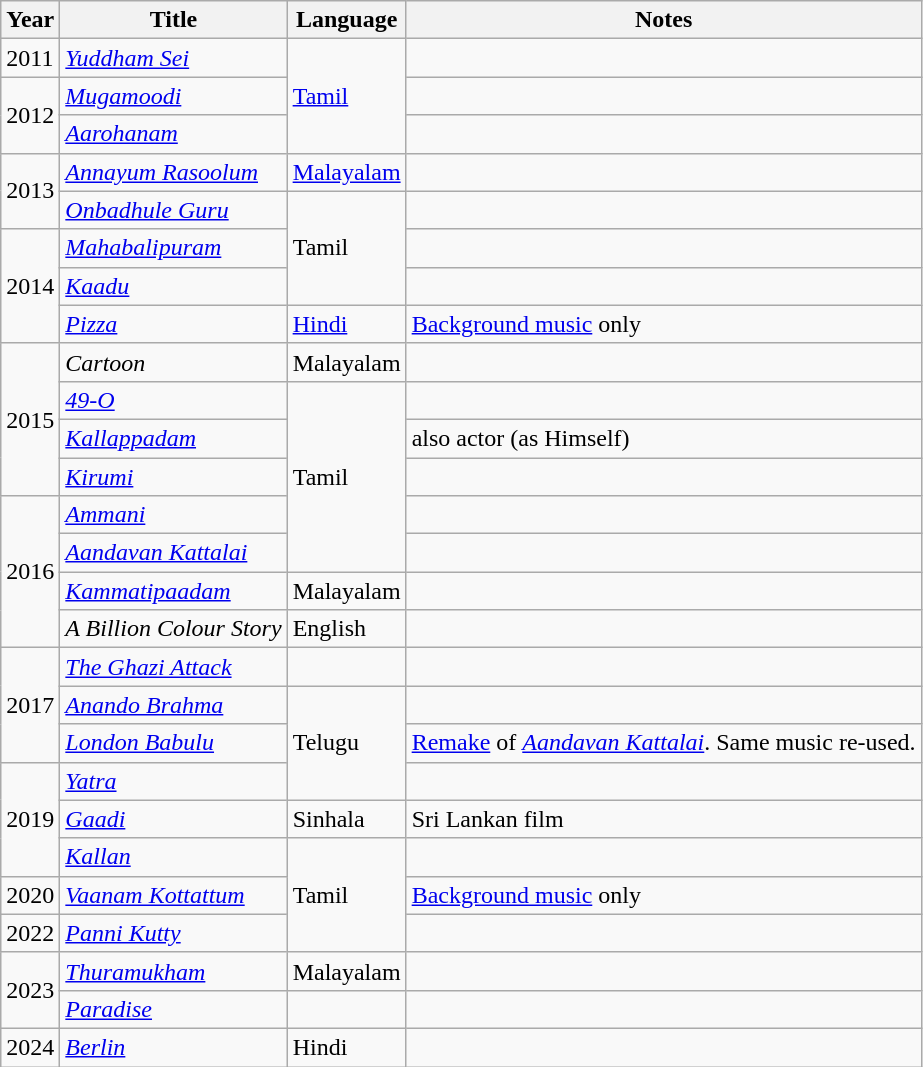<table class="wikitable sortable">
<tr>
<th scope="col">Year</th>
<th scope="col">Title</th>
<th scope="col">Language</th>
<th class="unsortable" scope="col">Notes</th>
</tr>
<tr>
<td>2011</td>
<td><em><a href='#'>Yuddham Sei</a></em></td>
<td rowspan="3"><a href='#'>Tamil</a></td>
<td></td>
</tr>
<tr>
<td rowspan="2">2012</td>
<td><em><a href='#'>Mugamoodi</a></em></td>
<td></td>
</tr>
<tr>
<td><em><a href='#'>Aarohanam</a></em></td>
<td></td>
</tr>
<tr>
<td rowspan="2">2013</td>
<td><em><a href='#'>Annayum Rasoolum</a></em></td>
<td><a href='#'>Malayalam</a></td>
<td></td>
</tr>
<tr>
<td><em><a href='#'>Onbadhule Guru</a></em></td>
<td rowspan="3">Tamil</td>
<td></td>
</tr>
<tr>
<td rowspan="3">2014</td>
<td><em><a href='#'>Mahabalipuram</a></em></td>
<td></td>
</tr>
<tr>
<td><em><a href='#'>Kaadu</a></em></td>
</tr>
<tr>
<td><em><a href='#'>Pizza</a></em></td>
<td><a href='#'>Hindi</a></td>
<td><a href='#'>Background music</a> only</td>
</tr>
<tr>
<td rowspan="4">2015</td>
<td><em>Cartoon</em></td>
<td>Malayalam</td>
<td></td>
</tr>
<tr>
<td><em><a href='#'>49-O</a></em></td>
<td rowspan="5">Tamil</td>
<td></td>
</tr>
<tr>
<td><em><a href='#'>Kallappadam</a></em></td>
<td>also actor (as Himself)</td>
</tr>
<tr>
<td><em><a href='#'>Kirumi</a></em></td>
<td></td>
</tr>
<tr>
<td rowspan="4">2016</td>
<td><em><a href='#'>Ammani</a></em></td>
<td></td>
</tr>
<tr>
<td><em><a href='#'>Aandavan Kattalai</a></em></td>
</tr>
<tr>
<td><em><a href='#'>Kammatipaadam</a></em></td>
<td>Malayalam</td>
<td></td>
</tr>
<tr>
<td><em>A Billion Colour Story</em></td>
<td>English</td>
<td></td>
</tr>
<tr>
<td rowspan="3">2017</td>
<td><em><a href='#'>The Ghazi Attack</a></em></td>
<td></td>
<td></td>
</tr>
<tr>
<td><em><a href='#'>Anando Brahma</a></em></td>
<td rowspan="3">Telugu</td>
<td></td>
</tr>
<tr>
<td><em><a href='#'>London Babulu</a></em></td>
<td><a href='#'>Remake</a> of <em><a href='#'>Aandavan Kattalai</a></em>. Same music re-used.</td>
</tr>
<tr>
<td rowspan="3">2019</td>
<td><em><a href='#'>Yatra</a></em></td>
<td></td>
</tr>
<tr>
<td><em><a href='#'>Gaadi</a></em></td>
<td>Sinhala</td>
<td>Sri Lankan film</td>
</tr>
<tr>
<td><em><a href='#'>Kallan</a></em></td>
<td rowspan="3">Tamil</td>
</tr>
<tr>
<td>2020</td>
<td><em><a href='#'>Vaanam Kottattum</a></em></td>
<td><a href='#'>Background music</a> only</td>
</tr>
<tr>
<td>2022</td>
<td><em><a href='#'>Panni Kutty</a></em></td>
<td></td>
</tr>
<tr>
<td rowspan="2">2023</td>
<td><em><a href='#'>Thuramukham</a></em></td>
<td>Malayalam</td>
<td></td>
</tr>
<tr>
<td><em><a href='#'>Paradise</a></em></td>
<td></td>
<td></td>
</tr>
<tr>
<td>2024</td>
<td><em><a href='#'>Berlin</a></em></td>
<td>Hindi</td>
<td></td>
</tr>
</table>
